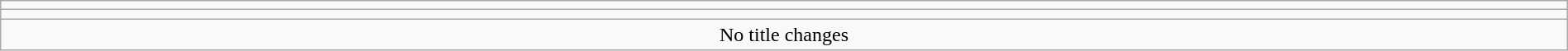<table class="wikitable" style="text-align:center; width:100%;">
<tr>
<td colspan=5></td>
</tr>
<tr>
<td colspan=5><strong></strong></td>
</tr>
<tr>
<td colspan="5">No title changes</td>
</tr>
</table>
